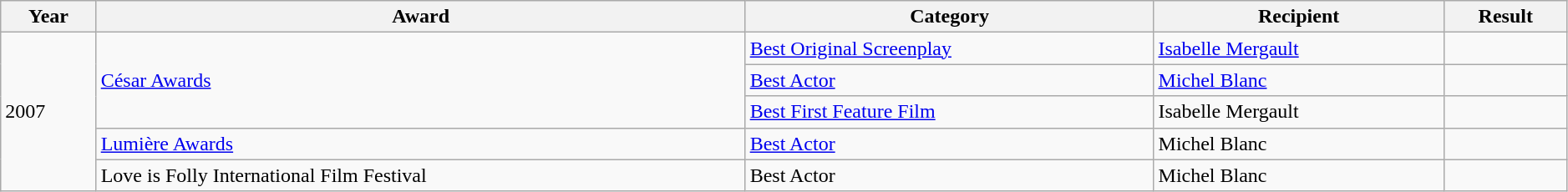<table class="wikitable" style="width:99%;">
<tr>
<th>Year</th>
<th>Award</th>
<th>Category</th>
<th>Recipient</th>
<th>Result</th>
</tr>
<tr>
<td rowspan="5">2007</td>
<td rowspan="3"><a href='#'>César Awards</a></td>
<td><a href='#'>Best Original Screenplay</a></td>
<td><a href='#'>Isabelle Mergault</a></td>
<td></td>
</tr>
<tr>
<td><a href='#'>Best Actor</a></td>
<td><a href='#'>Michel Blanc</a></td>
<td></td>
</tr>
<tr>
<td><a href='#'>Best First Feature Film</a></td>
<td>Isabelle Mergault</td>
<td></td>
</tr>
<tr>
<td><a href='#'>Lumière Awards</a></td>
<td><a href='#'>Best Actor</a></td>
<td>Michel Blanc</td>
<td></td>
</tr>
<tr>
<td>Love is Folly International Film Festival</td>
<td>Best Actor</td>
<td>Michel Blanc</td>
<td></td>
</tr>
</table>
